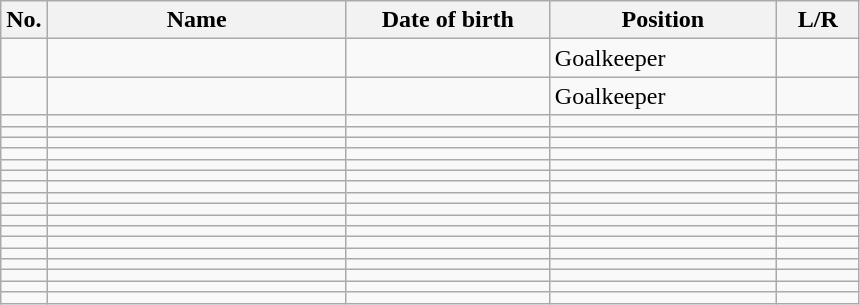<table class="wikitable sortable" style=font-size:100%; text-align:center;>
<tr>
<th>No.</th>
<th style=width:12em>Name</th>
<th style=width:8em>Date of birth</th>
<th style=width:9em>Position</th>
<th style=width:3em>L/R</th>
</tr>
<tr>
<td></td>
<td align=left></td>
<td align=right></td>
<td>Goalkeeper</td>
<td></td>
</tr>
<tr>
<td></td>
<td align=left></td>
<td align=right></td>
<td>Goalkeeper</td>
<td></td>
</tr>
<tr>
<td></td>
<td align=left></td>
<td align=right></td>
<td></td>
<td></td>
</tr>
<tr>
<td></td>
<td align=left></td>
<td align=right></td>
<td></td>
<td></td>
</tr>
<tr>
<td></td>
<td align=left></td>
<td align=right></td>
<td></td>
<td></td>
</tr>
<tr>
<td></td>
<td align=left></td>
<td align=right></td>
<td></td>
<td></td>
</tr>
<tr>
<td></td>
<td align=left></td>
<td align=right></td>
<td></td>
<td></td>
</tr>
<tr>
<td></td>
<td align=left></td>
<td align=right></td>
<td></td>
<td></td>
</tr>
<tr>
<td></td>
<td align=left></td>
<td align=right></td>
<td></td>
<td></td>
</tr>
<tr>
<td></td>
<td align=left></td>
<td align=right></td>
<td></td>
<td></td>
</tr>
<tr>
<td></td>
<td align=left></td>
<td align=right></td>
<td></td>
<td></td>
</tr>
<tr>
<td></td>
<td align=left></td>
<td align=right></td>
<td></td>
<td></td>
</tr>
<tr>
<td></td>
<td align=left></td>
<td align=right></td>
<td></td>
<td></td>
</tr>
<tr>
<td></td>
<td align=left></td>
<td align=right></td>
<td></td>
<td></td>
</tr>
<tr>
<td></td>
<td align=left></td>
<td align=right></td>
<td></td>
<td></td>
</tr>
<tr>
<td></td>
<td align=left></td>
<td align=right></td>
<td></td>
<td></td>
</tr>
<tr>
<td></td>
<td align=left></td>
<td align=right></td>
<td></td>
<td></td>
</tr>
<tr>
<td></td>
<td align=left></td>
<td align=right></td>
<td></td>
<td></td>
</tr>
<tr>
<td></td>
<td align=left></td>
<td align=right></td>
<td></td>
<td></td>
</tr>
</table>
